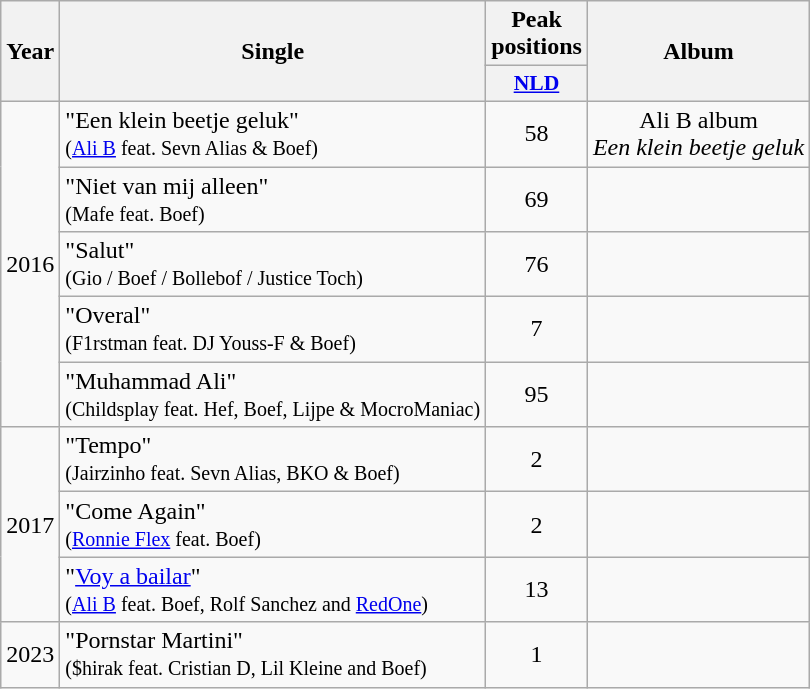<table class="wikitable">
<tr>
<th scope="col" rowspan="2">Year</th>
<th scope="col" rowspan="2">Single</th>
<th scope="col" colspan="1">Peak positions</th>
<th scope="col" rowspan="2">Album</th>
</tr>
<tr>
<th scope="col" style="width:3em;font-size:90%;"><a href='#'>NLD</a><br></th>
</tr>
<tr>
<td style="text-align:center;" rowspan=5>2016</td>
<td>"Een klein beetje geluk"<br><small>(<a href='#'>Ali B</a> feat. Sevn Alias & Boef)</small></td>
<td style="text-align:center;">58</td>
<td style="text-align:center;">Ali B album <br><em>Een klein beetje geluk</em></td>
</tr>
<tr>
<td>"Niet van mij alleen"<br><small>(Mafe feat. Boef)</small></td>
<td style="text-align:center;">69</td>
<td style="text-align:center;"></td>
</tr>
<tr>
<td>"Salut"<br><small>(Gio / Boef / Bollebof / Justice Toch)</small></td>
<td style="text-align:center;">76</td>
<td style="text-align:center;"></td>
</tr>
<tr>
<td>"Overal"<br><small>(F1rstman feat. DJ Youss-F & Boef)</small></td>
<td style="text-align:center;">7</td>
<td style="text-align:center;"></td>
</tr>
<tr>
<td>"Muhammad Ali"<br><small>(Childsplay feat. Hef, Boef, Lijpe & MocroManiac)</small></td>
<td style="text-align:center;">95</td>
<td style="text-align:center;"></td>
</tr>
<tr>
<td style="text-align:center;" rowspan=3>2017</td>
<td>"Tempo"<br><small>(Jairzinho feat. Sevn Alias, BKO & Boef)</small></td>
<td style="text-align:center;">2</td>
<td style="text-align:center;"></td>
</tr>
<tr>
<td>"Come Again"<br><small>(<a href='#'>Ronnie Flex</a> feat. Boef)</small></td>
<td style="text-align:center;">2</td>
<td style="text-align:center;"></td>
</tr>
<tr>
<td>"<a href='#'>Voy a bailar</a>"<br><small>(<a href='#'>Ali B</a> feat. Boef, Rolf Sanchez and <a href='#'>RedOne</a>)</small></td>
<td style="text-align:center;">13</td>
<td style="text-align:center;"></td>
</tr>
<tr>
<td style="text-align:center;">2023</td>
<td>"Pornstar Martini"<br><small>($hirak feat. Cristian D, Lil Kleine and Boef)</small></td>
<td style="text-align:center;">1</td>
<td style="text-align:center;"></td>
</tr>
</table>
